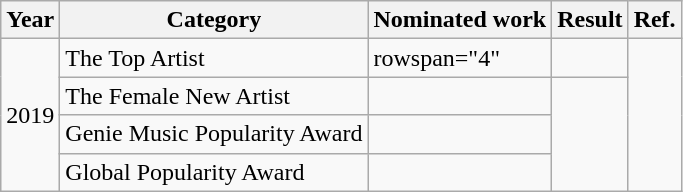<table class="wikitable sortable">
<tr>
<th>Year</th>
<th>Category</th>
<th>Nominated work</th>
<th>Result</th>
<th>Ref.</th>
</tr>
<tr>
<td rowspan="4">2019</td>
<td>The Top Artist</td>
<td>rowspan="4" </td>
<td></td>
<td rowspan="4"></td>
</tr>
<tr>
<td>The Female New Artist</td>
<td></td>
</tr>
<tr>
<td>Genie Music Popularity Award</td>
<td></td>
</tr>
<tr>
<td>Global Popularity Award</td>
<td></td>
</tr>
</table>
